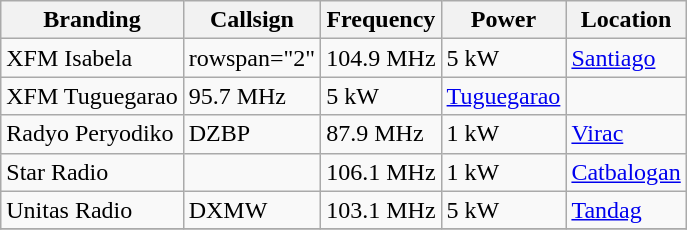<table class="wikitable">
<tr>
<th>Branding</th>
<th>Callsign</th>
<th>Frequency</th>
<th>Power</th>
<th>Location</th>
</tr>
<tr>
<td>XFM Isabela</td>
<td>rowspan="2" </td>
<td>104.9 MHz</td>
<td>5 kW</td>
<td><a href='#'>Santiago</a></td>
</tr>
<tr>
<td>XFM Tuguegarao</td>
<td>95.7 MHz</td>
<td>5 kW</td>
<td><a href='#'>Tuguegarao</a></td>
</tr>
<tr>
<td>Radyo Peryodiko</td>
<td>DZBP</td>
<td>87.9 MHz</td>
<td>1 kW</td>
<td><a href='#'>Virac</a></td>
</tr>
<tr>
<td>Star Radio</td>
<td></td>
<td>106.1 MHz</td>
<td>1 kW</td>
<td><a href='#'>Catbalogan</a></td>
</tr>
<tr>
<td>Unitas Radio</td>
<td>DXMW</td>
<td>103.1 MHz</td>
<td>5 kW</td>
<td><a href='#'>Tandag</a></td>
</tr>
<tr>
</tr>
</table>
